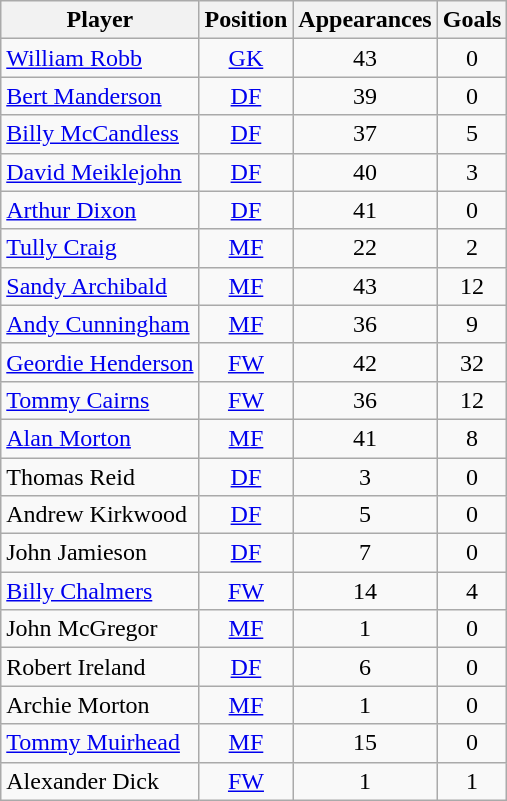<table class="wikitable sortable" style="text-align: center;">
<tr>
<th>Player</th>
<th>Position</th>
<th>Appearances</th>
<th>Goals</th>
</tr>
<tr>
<td align="left"> <a href='#'>William Robb</a></td>
<td><a href='#'>GK</a></td>
<td>43</td>
<td>0</td>
</tr>
<tr>
<td align="left"> <a href='#'>Bert Manderson</a></td>
<td><a href='#'>DF</a></td>
<td>39</td>
<td>0</td>
</tr>
<tr>
<td align="left"> <a href='#'>Billy McCandless</a></td>
<td><a href='#'>DF</a></td>
<td>37</td>
<td>5</td>
</tr>
<tr>
<td align="left"> <a href='#'>David Meiklejohn</a></td>
<td><a href='#'>DF</a></td>
<td>40</td>
<td>3</td>
</tr>
<tr>
<td align="left"> <a href='#'>Arthur Dixon</a></td>
<td><a href='#'>DF</a></td>
<td>41</td>
<td>0</td>
</tr>
<tr>
<td align="left"> <a href='#'>Tully Craig</a></td>
<td><a href='#'>MF</a></td>
<td>22</td>
<td>2</td>
</tr>
<tr>
<td align="left"> <a href='#'>Sandy Archibald</a></td>
<td><a href='#'>MF</a></td>
<td>43</td>
<td>12</td>
</tr>
<tr>
<td align="left"> <a href='#'>Andy Cunningham</a></td>
<td><a href='#'>MF</a></td>
<td>36</td>
<td>9</td>
</tr>
<tr>
<td align="left"> <a href='#'>Geordie Henderson</a></td>
<td><a href='#'>FW</a></td>
<td>42</td>
<td>32</td>
</tr>
<tr>
<td align="left"> <a href='#'>Tommy Cairns</a></td>
<td><a href='#'>FW</a></td>
<td>36</td>
<td>12</td>
</tr>
<tr>
<td align="left"> <a href='#'>Alan Morton</a></td>
<td><a href='#'>MF</a></td>
<td>41</td>
<td>8</td>
</tr>
<tr>
<td align="left"> Thomas Reid</td>
<td><a href='#'>DF</a></td>
<td>3</td>
<td>0</td>
</tr>
<tr>
<td align="left"> Andrew Kirkwood</td>
<td><a href='#'>DF</a></td>
<td>5</td>
<td>0</td>
</tr>
<tr>
<td align="left"> John Jamieson</td>
<td><a href='#'>DF</a></td>
<td>7</td>
<td>0</td>
</tr>
<tr>
<td align="left"> <a href='#'>Billy Chalmers</a></td>
<td><a href='#'>FW</a></td>
<td>14</td>
<td>4</td>
</tr>
<tr>
<td align="left"> John McGregor</td>
<td><a href='#'>MF</a></td>
<td>1</td>
<td>0</td>
</tr>
<tr>
<td align="left"> Robert Ireland</td>
<td><a href='#'>DF</a></td>
<td>6</td>
<td>0</td>
</tr>
<tr>
<td align="left"> Archie Morton</td>
<td><a href='#'>MF</a></td>
<td>1</td>
<td>0</td>
</tr>
<tr>
<td align="left"> <a href='#'>Tommy Muirhead</a></td>
<td><a href='#'>MF</a></td>
<td>15</td>
<td>0</td>
</tr>
<tr>
<td align="left"> Alexander Dick</td>
<td><a href='#'>FW</a></td>
<td>1</td>
<td>1</td>
</tr>
</table>
